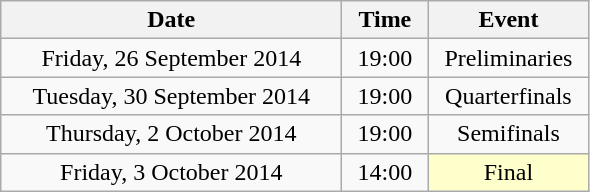<table class = "wikitable" style="text-align:center;">
<tr>
<th width=220>Date</th>
<th width=50>Time</th>
<th width=100>Event</th>
</tr>
<tr>
<td>Friday, 26 September 2014</td>
<td>19:00</td>
<td>Preliminaries</td>
</tr>
<tr>
<td>Tuesday, 30 September 2014</td>
<td>19:00</td>
<td>Quarterfinals</td>
</tr>
<tr>
<td>Thursday, 2 October 2014</td>
<td>19:00</td>
<td>Semifinals</td>
</tr>
<tr>
<td>Friday, 3 October 2014</td>
<td>14:00</td>
<td bgcolor=ffffcc>Final</td>
</tr>
</table>
